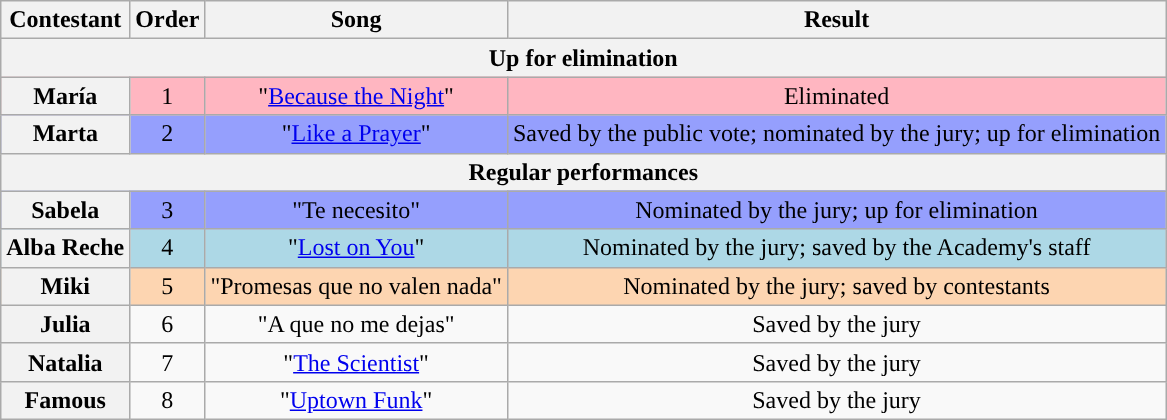<table class="wikitable plainrowheaders" style="text-align:center;">
<tr>
<th scope="col">Contestant</th>
<th scope="col">Order</th>
<th scope="col">Song</th>
<th scope="col">Result</th>
</tr>
<tr>
<th colspan="4">Up for elimination</th>
</tr>
<tr style="background:lightpink">
<th scope="row">María</th>
<td>1</td>
<td>"<a href='#'>Because the Night</a>"</td>
<td>Eliminated</td>
</tr>
<tr style="background:#959ffd;">
<th scope="row">Marta</th>
<td>2</td>
<td>"<a href='#'>Like a Prayer</a>"</td>
<td>Saved by the public vote; nominated by the jury; up for elimination</td>
</tr>
<tr>
<th colspan="4">Regular performances</th>
</tr>
<tr style="background:#959ffd;">
<th scope="row">Sabela</th>
<td>3</td>
<td>"Te necesito"</td>
<td style="background:#959ffd;">Nominated by the jury; up for elimination</td>
</tr>
<tr style="background:lightblue;">
<th scope="row">Alba Reche</th>
<td>4</td>
<td>"<a href='#'>Lost on You</a>"</td>
<td style="background:lightblue;">Nominated by the jury; saved by the Academy's staff</td>
</tr>
<tr style="background:#fdd5b1;">
<th scope="row">Miki</th>
<td>5</td>
<td>"Promesas que no valen nada"</td>
<td style="background:#fdd5b1;">Nominated by the jury; saved by contestants</td>
</tr>
<tr>
<th scope="row">Julia</th>
<td>6</td>
<td>"A que no me dejas"</td>
<td>Saved by the jury</td>
</tr>
<tr>
<th scope="row">Natalia</th>
<td>7</td>
<td>"<a href='#'>The Scientist</a>"</td>
<td>Saved by the jury</td>
</tr>
<tr>
<th scope="row">Famous</th>
<td>8</td>
<td>"<a href='#'>Uptown Funk</a>"</td>
<td>Saved by the jury</td>
</tr>
</table>
